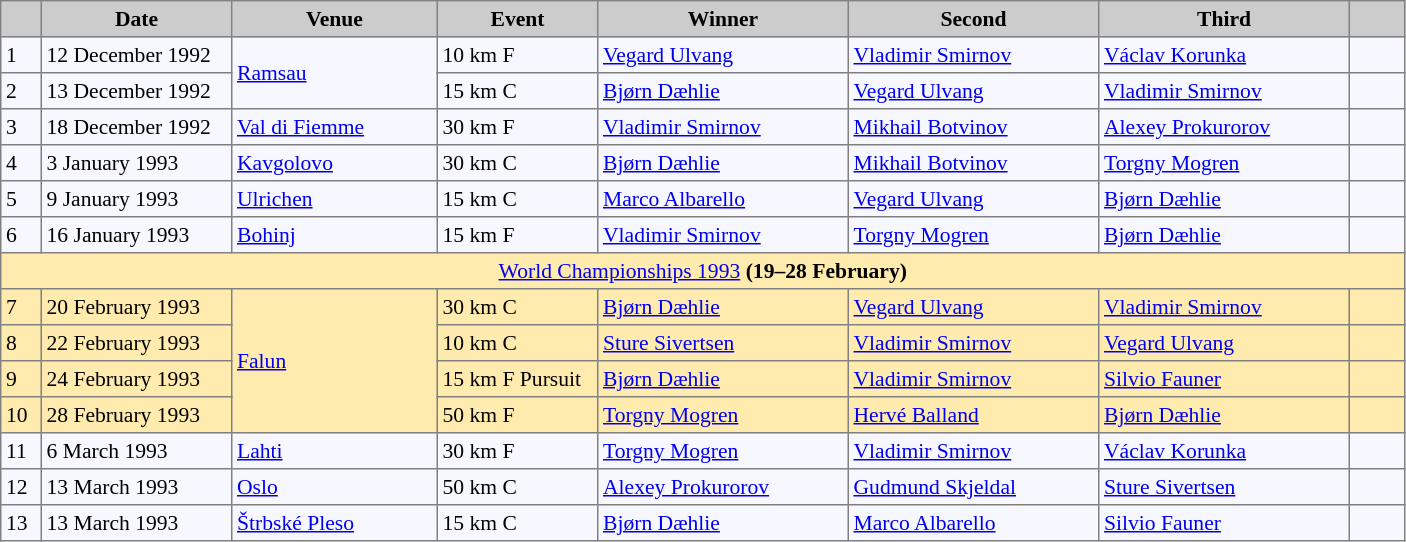<table bgcolor="#f7f8ff" cellpadding="3" cellspacing="0" border="1" style="font-size: 90%; border: gray solid 1px; border-collapse: collapse;">
<tr bgcolor="#CCCCCC">
<td align="center" width="20"><strong></strong></td>
<td align="center" width="120"><strong>Date</strong></td>
<td align="center" width="130"><strong>Venue</strong></td>
<td align="center" width="100"><strong>Event</strong></td>
<td align="center" width="160"><strong>Winner</strong></td>
<td align="center" width="160"><strong>Second</strong></td>
<td align="center" width="160"><strong>Third</strong></td>
<td align="center" width="30"><strong></strong></td>
</tr>
<tr align="left">
<td>1</td>
<td>12 December 1992</td>
<td rowspan="2"> <a href='#'>Ramsau</a></td>
<td>10 km F</td>
<td> <a href='#'>Vegard Ulvang</a></td>
<td> <a href='#'>Vladimir Smirnov</a></td>
<td> <a href='#'>Václav Korunka</a></td>
<td></td>
</tr>
<tr align="left">
<td>2</td>
<td>13 December 1992</td>
<td>15 km C</td>
<td> <a href='#'>Bjørn Dæhlie</a></td>
<td> <a href='#'>Vegard Ulvang</a></td>
<td> <a href='#'>Vladimir Smirnov</a></td>
<td></td>
</tr>
<tr align="left">
<td>3</td>
<td>18 December 1992</td>
<td> <a href='#'>Val di Fiemme</a></td>
<td>30 km F</td>
<td> <a href='#'>Vladimir Smirnov</a></td>
<td>  <a href='#'>Mikhail Botvinov</a></td>
<td>  <a href='#'>Alexey Prokurorov</a></td>
<td></td>
</tr>
<tr align="left">
<td>4</td>
<td>3 January 1993</td>
<td>  <a href='#'>Kavgolovo</a></td>
<td>30 km C</td>
<td> <a href='#'>Bjørn Dæhlie</a></td>
<td>  <a href='#'>Mikhail Botvinov</a></td>
<td> <a href='#'>Torgny Mogren</a></td>
<td></td>
</tr>
<tr align="left">
<td>5</td>
<td>9 January 1993</td>
<td> <a href='#'>Ulrichen</a></td>
<td>15 km C</td>
<td> <a href='#'>Marco Albarello</a></td>
<td> <a href='#'>Vegard Ulvang</a></td>
<td> <a href='#'>Bjørn Dæhlie</a></td>
<td></td>
</tr>
<tr>
<td>6</td>
<td>16 January 1993</td>
<td> <a href='#'>Bohinj</a></td>
<td>15 km F</td>
<td> <a href='#'>Vladimir Smirnov</a></td>
<td> <a href='#'>Torgny Mogren</a></td>
<td> <a href='#'>Bjørn Dæhlie</a></td>
<td></td>
</tr>
<tr style="background:#FFEBAD">
<td colspan="9" align="center"><a href='#'>World Championships 1993</a> <strong>(19–28 February)</strong></td>
</tr>
<tr style="background:#FFEBAD">
<td>7</td>
<td>20 February 1993</td>
<td rowspan="4"> <a href='#'>Falun</a></td>
<td>30 km C</td>
<td> <a href='#'>Bjørn Dæhlie</a></td>
<td> <a href='#'>Vegard Ulvang</a></td>
<td> <a href='#'>Vladimir Smirnov</a></td>
<td></td>
</tr>
<tr style="background:#FFEBAD">
<td>8</td>
<td>22 February 1993</td>
<td>10 km C</td>
<td> <a href='#'>Sture Sivertsen</a></td>
<td> <a href='#'>Vladimir Smirnov</a></td>
<td> <a href='#'>Vegard Ulvang</a></td>
<td></td>
</tr>
<tr style="background:#FFEBAD">
<td>9</td>
<td>24 February 1993</td>
<td>15 km F Pursuit</td>
<td> <a href='#'>Bjørn Dæhlie</a></td>
<td> <a href='#'>Vladimir Smirnov</a></td>
<td> <a href='#'>Silvio Fauner</a></td>
<td></td>
</tr>
<tr style="background:#FFEBAD">
<td>10</td>
<td>28 February 1993</td>
<td>50 km F</td>
<td> <a href='#'>Torgny Mogren</a></td>
<td> <a href='#'>Hervé Balland</a></td>
<td> <a href='#'>Bjørn Dæhlie</a></td>
<td></td>
</tr>
<tr>
<td>11</td>
<td>6 March 1993</td>
<td> <a href='#'>Lahti</a></td>
<td>30 km F</td>
<td> <a href='#'>Torgny Mogren</a></td>
<td> <a href='#'>Vladimir Smirnov</a></td>
<td> <a href='#'>Václav Korunka</a></td>
<td></td>
</tr>
<tr>
<td>12</td>
<td>13 March 1993</td>
<td> <a href='#'>Oslo</a></td>
<td>50 km C</td>
<td>  <a href='#'>Alexey Prokurorov</a></td>
<td> <a href='#'>Gudmund Skjeldal</a></td>
<td> <a href='#'>Sture Sivertsen</a></td>
<td></td>
</tr>
<tr>
<td>13</td>
<td>13 March 1993</td>
<td> <a href='#'>Štrbské Pleso</a></td>
<td>15 km C</td>
<td> <a href='#'>Bjørn Dæhlie</a></td>
<td> <a href='#'>Marco Albarello</a></td>
<td> <a href='#'>Silvio Fauner</a></td>
<td></td>
</tr>
</table>
